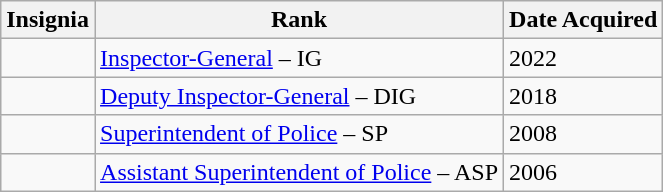<table class="wikitable">
<tr>
<th>Insignia</th>
<th>Rank</th>
<th>Date Acquired</th>
</tr>
<tr>
<td></td>
<td><a href='#'>Inspector-General</a> – IG</td>
<td>2022</td>
</tr>
<tr>
<td></td>
<td><a href='#'>Deputy Inspector-General</a> – DIG</td>
<td>2018</td>
</tr>
<tr>
<td></td>
<td><a href='#'>Superintendent of Police</a> – SP</td>
<td>2008</td>
</tr>
<tr>
<td></td>
<td><a href='#'>Assistant Superintendent of Police</a> – ASP</td>
<td>2006</td>
</tr>
</table>
